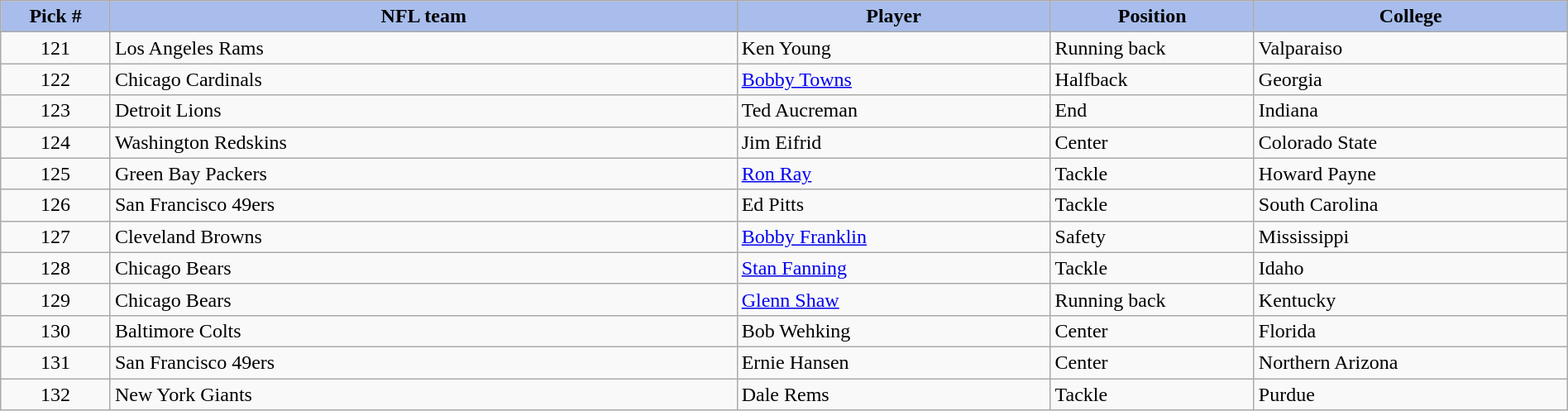<table class="wikitable sortable sortable" style="width: 100%">
<tr>
<th style="background:#A8BDEC;" width=7%>Pick #</th>
<th width=40% style="background:#A8BDEC;">NFL team</th>
<th width=20% style="background:#A8BDEC;">Player</th>
<th width=13% style="background:#A8BDEC;">Position</th>
<th style="background:#A8BDEC;">College</th>
</tr>
<tr>
<td align=center>121</td>
<td>Los Angeles Rams</td>
<td>Ken Young</td>
<td>Running back</td>
<td>Valparaiso</td>
</tr>
<tr>
<td align=center>122</td>
<td>Chicago Cardinals</td>
<td><a href='#'>Bobby Towns</a></td>
<td>Halfback</td>
<td>Georgia</td>
</tr>
<tr>
<td align=center>123</td>
<td>Detroit Lions</td>
<td>Ted Aucreman</td>
<td>End</td>
<td>Indiana</td>
</tr>
<tr>
<td align=center>124</td>
<td>Washington Redskins</td>
<td>Jim Eifrid</td>
<td>Center</td>
<td>Colorado State</td>
</tr>
<tr>
<td align=center>125</td>
<td>Green Bay Packers</td>
<td><a href='#'>Ron Ray</a></td>
<td>Tackle</td>
<td>Howard Payne</td>
</tr>
<tr>
<td align=center>126</td>
<td>San Francisco 49ers</td>
<td>Ed Pitts</td>
<td>Tackle</td>
<td>South Carolina</td>
</tr>
<tr>
<td align=center>127</td>
<td>Cleveland Browns</td>
<td><a href='#'>Bobby Franklin</a></td>
<td>Safety</td>
<td>Mississippi</td>
</tr>
<tr>
<td align=center>128</td>
<td>Chicago Bears</td>
<td><a href='#'>Stan Fanning</a></td>
<td>Tackle</td>
<td>Idaho</td>
</tr>
<tr>
<td align=center>129</td>
<td>Chicago Bears</td>
<td><a href='#'>Glenn Shaw</a></td>
<td>Running back</td>
<td>Kentucky</td>
</tr>
<tr>
<td align=center>130</td>
<td>Baltimore Colts</td>
<td>Bob Wehking</td>
<td>Center</td>
<td>Florida</td>
</tr>
<tr>
<td align=center>131</td>
<td>San Francisco 49ers</td>
<td>Ernie Hansen</td>
<td>Center</td>
<td>Northern Arizona</td>
</tr>
<tr>
<td align=center>132</td>
<td>New York Giants</td>
<td>Dale Rems</td>
<td>Tackle</td>
<td>Purdue</td>
</tr>
</table>
